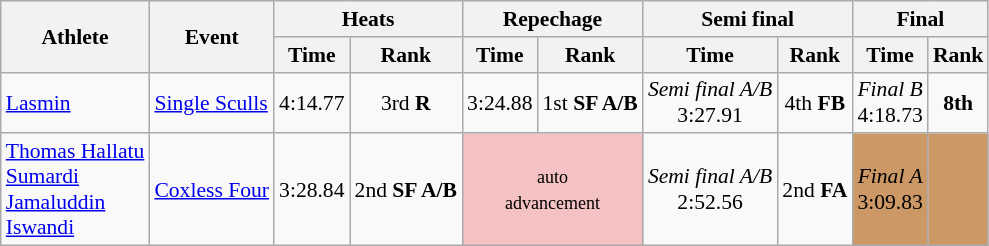<table class=wikitable style="font-size:90%">
<tr>
<th rowspan=2>Athlete</th>
<th rowspan=2>Event</th>
<th colspan=2>Heats</th>
<th colspan=2>Repechage</th>
<th colspan=2>Semi final</th>
<th colspan=2>Final</th>
</tr>
<tr>
<th>Time</th>
<th>Rank</th>
<th>Time</th>
<th>Rank</th>
<th>Time</th>
<th>Rank</th>
<th>Time</th>
<th>Rank</th>
</tr>
<tr>
<td><a href='#'>Lasmin</a></td>
<td><a href='#'>Single Sculls</a></td>
<td align=center>4:14.77</td>
<td align=center>3rd <strong>R</strong></td>
<td align=center>3:24.88</td>
<td align=center>1st <strong>SF A/B</strong></td>
<td align=center><em>Semi final A/B</em> <br> 3:27.91</td>
<td align=center>4th <strong>FB</strong></td>
<td align=center><em>Final B</em> <br> 4:18.73</td>
<td align=center><strong>8th</strong></td>
</tr>
<tr>
<td><a href='#'>Thomas Hallatu</a> <br> <a href='#'>Sumardi</a> <br> <a href='#'>Jamaluddin</a> <br> <a href='#'>Iswandi</a></td>
<td><a href='#'>Coxless Four</a></td>
<td align=center>3:28.84</td>
<td align=center>2nd <strong>SF A/B</strong></td>
<td colspan="2" style="text-align:center; background:#f4c2c2;"><small>auto<br>advancement</small></td>
<td align=center><em>Semi final A/B</em> <br> 2:52.56</td>
<td align=center>2nd <strong>FA</strong></td>
<td align="center" bgcolor=cc9966><em>Final A</em> <br> 3:09.83</td>
<td align="center" bgcolor=cc9966><strong></strong></td>
</tr>
</table>
